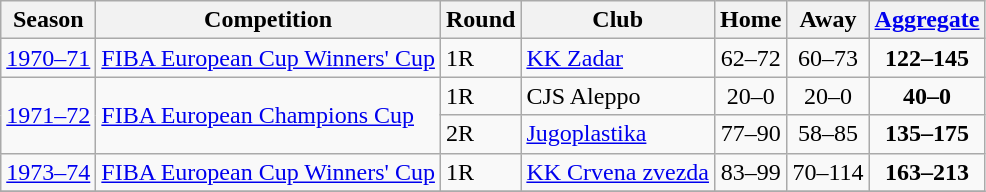<table class="wikitable">
<tr>
<th>Season</th>
<th>Competition</th>
<th>Round</th>
<th>Club</th>
<th>Home</th>
<th>Away</th>
<th><a href='#'>Aggregate</a></th>
</tr>
<tr>
<td><a href='#'>1970–71</a></td>
<td><a href='#'>FIBA European Cup Winners' Cup</a></td>
<td>1R</td>
<td> <a href='#'>KK Zadar</a></td>
<td style="text-align:center;">62–72</td>
<td style="text-align:center;">60–73</td>
<td style="text-align:center;"><strong>122–145</strong></td>
</tr>
<tr>
<td rowspan="2"><a href='#'>1971–72</a></td>
<td rowspan="2"><a href='#'>FIBA European Champions Cup</a></td>
<td>1R</td>
<td> CJS Aleppo</td>
<td style="text-align:center;">20–0</td>
<td style="text-align:center;">20–0</td>
<td style="text-align:center;"><strong>40–0</strong></td>
</tr>
<tr>
<td>2R</td>
<td> <a href='#'>Jugoplastika</a></td>
<td style="text-align:center;">77–90</td>
<td style="text-align:center;">58–85</td>
<td style="text-align:center;"><strong>135–175</strong></td>
</tr>
<tr>
<td><a href='#'>1973–74</a></td>
<td><a href='#'>FIBA European Cup Winners' Cup</a></td>
<td>1R</td>
<td> <a href='#'>KK Crvena zvezda</a></td>
<td style="text-align:center;">83–99</td>
<td style="text-align:center;">70–114</td>
<td style="text-align:center;"><strong>163–213</strong></td>
</tr>
<tr>
</tr>
</table>
